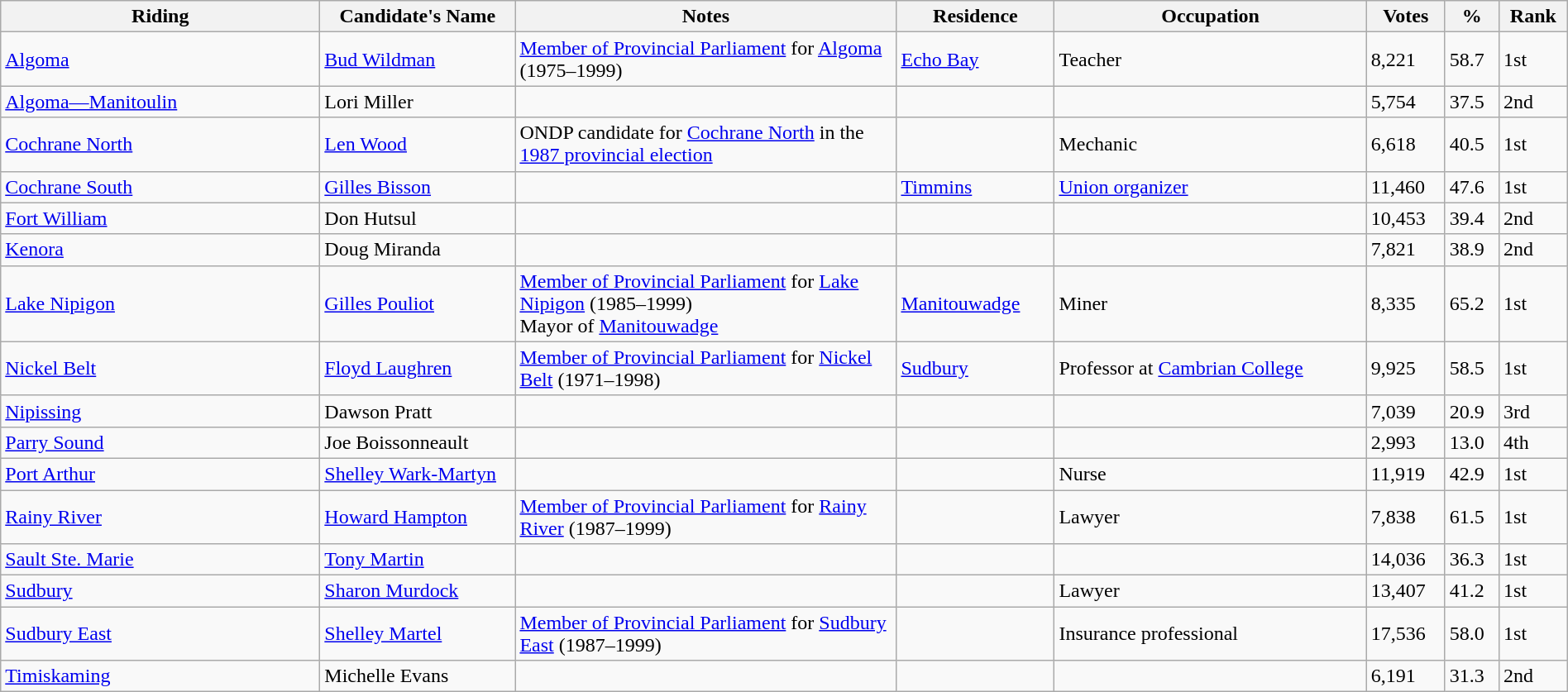<table class="wikitable sortable" width="100%">
<tr>
<th style="width:250px;">Riding<br></th>
<th style="width:150px;">Candidate's Name</th>
<th style="width:300px;">Notes</th>
<th>Residence</th>
<th>Occupation</th>
<th>Votes</th>
<th>%</th>
<th>Rank</th>
</tr>
<tr>
<td><a href='#'>Algoma</a></td>
<td><a href='#'>Bud Wildman</a></td>
<td><a href='#'>Member of Provincial Parliament</a> for <a href='#'>Algoma</a> (1975–1999)</td>
<td><a href='#'>Echo Bay</a></td>
<td>Teacher</td>
<td>8,221</td>
<td>58.7</td>
<td>1st</td>
</tr>
<tr>
<td><a href='#'>Algoma—Manitoulin</a></td>
<td>Lori Miller</td>
<td></td>
<td></td>
<td></td>
<td>5,754</td>
<td>37.5</td>
<td>2nd</td>
</tr>
<tr>
<td><a href='#'>Cochrane North</a></td>
<td><a href='#'>Len Wood</a></td>
<td>ONDP candidate for <a href='#'>Cochrane North</a> in the <a href='#'>1987 provincial election</a></td>
<td></td>
<td>Mechanic</td>
<td>6,618</td>
<td>40.5</td>
<td>1st</td>
</tr>
<tr>
<td><a href='#'>Cochrane South</a></td>
<td><a href='#'>Gilles Bisson</a></td>
<td></td>
<td><a href='#'>Timmins</a></td>
<td><a href='#'>Union organizer</a></td>
<td>11,460</td>
<td>47.6</td>
<td>1st</td>
</tr>
<tr>
<td><a href='#'>Fort William</a></td>
<td>Don Hutsul</td>
<td></td>
<td></td>
<td></td>
<td>10,453</td>
<td>39.4</td>
<td>2nd</td>
</tr>
<tr>
<td><a href='#'>Kenora</a></td>
<td>Doug Miranda</td>
<td></td>
<td></td>
<td></td>
<td>7,821</td>
<td>38.9</td>
<td>2nd</td>
</tr>
<tr>
<td><a href='#'>Lake Nipigon</a></td>
<td><a href='#'>Gilles Pouliot</a></td>
<td><a href='#'>Member of Provincial Parliament</a> for <a href='#'>Lake Nipigon</a> (1985–1999) <br> Mayor of <a href='#'>Manitouwadge</a></td>
<td><a href='#'>Manitouwadge</a></td>
<td>Miner</td>
<td>8,335</td>
<td>65.2</td>
<td>1st</td>
</tr>
<tr>
<td><a href='#'>Nickel Belt</a></td>
<td><a href='#'>Floyd Laughren</a></td>
<td><a href='#'>Member of Provincial Parliament</a> for <a href='#'>Nickel Belt</a> (1971–1998)</td>
<td><a href='#'>Sudbury</a></td>
<td>Professor at <a href='#'>Cambrian College</a></td>
<td>9,925</td>
<td>58.5</td>
<td>1st</td>
</tr>
<tr>
<td><a href='#'>Nipissing</a></td>
<td>Dawson Pratt</td>
<td></td>
<td></td>
<td></td>
<td>7,039</td>
<td>20.9</td>
<td>3rd</td>
</tr>
<tr>
<td><a href='#'>Parry Sound</a></td>
<td>Joe Boissonneault</td>
<td></td>
<td></td>
<td></td>
<td>2,993</td>
<td>13.0</td>
<td>4th</td>
</tr>
<tr>
<td><a href='#'>Port Arthur</a></td>
<td><a href='#'>Shelley Wark-Martyn</a></td>
<td></td>
<td></td>
<td>Nurse</td>
<td>11,919</td>
<td>42.9</td>
<td>1st</td>
</tr>
<tr>
<td><a href='#'>Rainy River</a></td>
<td><a href='#'>Howard Hampton</a></td>
<td><a href='#'>Member of Provincial Parliament</a> for <a href='#'>Rainy River</a> (1987–1999)</td>
<td></td>
<td>Lawyer</td>
<td>7,838</td>
<td>61.5</td>
<td>1st</td>
</tr>
<tr>
<td><a href='#'>Sault Ste. Marie</a></td>
<td><a href='#'>Tony Martin</a></td>
<td></td>
<td></td>
<td></td>
<td>14,036</td>
<td>36.3</td>
<td>1st</td>
</tr>
<tr>
<td><a href='#'>Sudbury</a></td>
<td><a href='#'>Sharon Murdock</a></td>
<td></td>
<td></td>
<td>Lawyer</td>
<td>13,407</td>
<td>41.2</td>
<td>1st</td>
</tr>
<tr>
<td><a href='#'>Sudbury East</a></td>
<td><a href='#'>Shelley Martel</a></td>
<td><a href='#'>Member of Provincial Parliament</a> for <a href='#'>Sudbury East</a> (1987–1999)</td>
<td></td>
<td>Insurance professional</td>
<td>17,536</td>
<td>58.0</td>
<td>1st</td>
</tr>
<tr>
<td><a href='#'>Timiskaming</a></td>
<td>Michelle Evans</td>
<td></td>
<td></td>
<td></td>
<td>6,191</td>
<td>31.3</td>
<td>2nd</td>
</tr>
</table>
